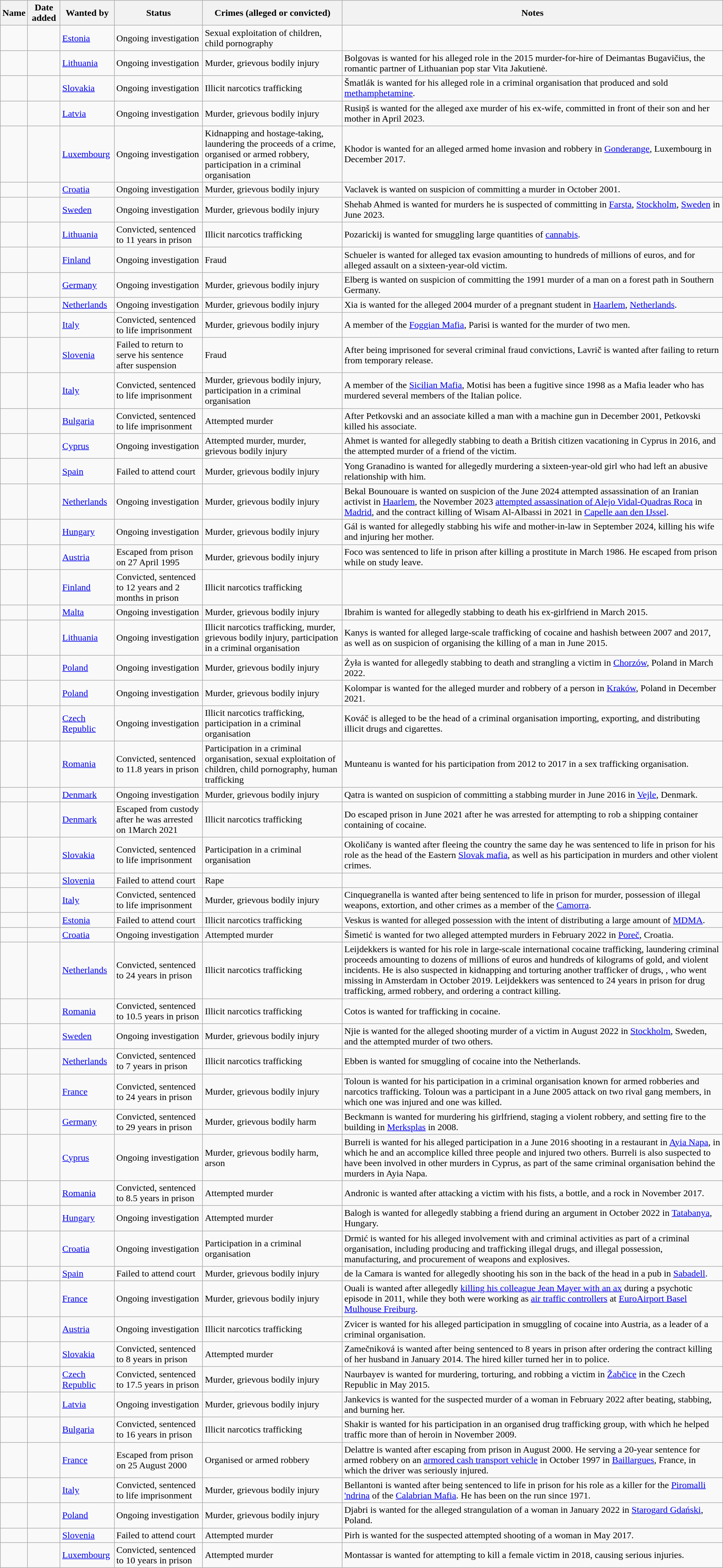<table class="wikitable sortable">
<tr>
<th>Name</th>
<th>Date added</th>
<th>Wanted by</th>
<th>Status</th>
<th class="unsortable">Crimes (alleged or convicted)</th>
<th class="unsortable">Notes</th>
</tr>
<tr>
<td></td>
<td></td>
<td><a href='#'>Estonia</a></td>
<td>Ongoing investigation</td>
<td>Sexual exploitation of children, child pornography</td>
<td></td>
</tr>
<tr>
<td></td>
<td></td>
<td><a href='#'>Lithuania</a></td>
<td>Ongoing investigation</td>
<td>Murder, grievous bodily injury</td>
<td>Bolgovas is wanted for his alleged role in the 2015 murder-for-hire of Deimantas Bugavičius, the romantic partner of Lithuanian pop star Vita Jakutienė.</td>
</tr>
<tr>
<td></td>
<td></td>
<td><a href='#'>Slovakia</a></td>
<td>Ongoing investigation</td>
<td>Illicit narcotics trafficking</td>
<td>Šmatlák is wanted for his alleged role in a criminal organisation that produced and sold <a href='#'>methamphetamine</a>.</td>
</tr>
<tr>
<td></td>
<td></td>
<td><a href='#'>Latvia</a></td>
<td>Ongoing investigation</td>
<td>Murder, grievous bodily injury</td>
<td>Rusiņš is wanted for the alleged axe murder of his ex-wife, committed in front of their son and her mother in April 2023.</td>
</tr>
<tr>
<td></td>
<td></td>
<td><a href='#'>Luxembourg</a></td>
<td>Ongoing investigation</td>
<td>Kidnapping and hostage-taking, laundering the proceeds of a crime, organised or armed robbery, participation in a criminal organisation</td>
<td>Khodor is wanted for an alleged armed home invasion and robbery in <a href='#'>Gonderange</a>, Luxembourg in December 2017.</td>
</tr>
<tr>
<td></td>
<td></td>
<td><a href='#'>Croatia</a></td>
<td>Ongoing investigation</td>
<td>Murder, grievous bodily injury</td>
<td>Vaclavek is wanted on suspicion of committing a murder in October 2001.</td>
</tr>
<tr>
<td></td>
<td></td>
<td><a href='#'>Sweden</a></td>
<td>Ongoing investigation</td>
<td>Murder, grievous bodily injury</td>
<td>Shehab Ahmed is wanted for murders he is suspected of committing in <a href='#'>Farsta</a>, <a href='#'>Stockholm</a>, <a href='#'>Sweden</a> in June 2023.</td>
</tr>
<tr>
<td></td>
<td></td>
<td><a href='#'>Lithuania</a></td>
<td>Convicted, sentenced to 11 years in prison</td>
<td>Illicit narcotics trafficking</td>
<td>Pozarickij is wanted for smuggling large quantities of <a href='#'>cannabis</a>.</td>
</tr>
<tr>
<td></td>
<td></td>
<td><a href='#'>Finland</a></td>
<td>Ongoing investigation</td>
<td>Fraud</td>
<td>Schueler is wanted for alleged tax evasion amounting to hundreds of millions of euros, and for alleged assault on a sixteen-year-old victim.</td>
</tr>
<tr>
<td></td>
<td></td>
<td><a href='#'>Germany</a></td>
<td>Ongoing investigation</td>
<td>Murder, grievous bodily injury</td>
<td>Elberg is wanted on suspicion of committing the 1991 murder of a man on a forest path in Southern Germany.</td>
</tr>
<tr>
<td></td>
<td></td>
<td><a href='#'>Netherlands</a></td>
<td>Ongoing investigation</td>
<td>Murder, grievous bodily injury</td>
<td>Xia is wanted for the alleged 2004 murder of a pregnant student in <a href='#'>Haarlem</a>, <a href='#'>Netherlands</a>.</td>
</tr>
<tr>
<td></td>
<td></td>
<td><a href='#'>Italy</a></td>
<td>Convicted, sentenced to life imprisonment</td>
<td>Murder, grievous bodily injury</td>
<td>A member of the <a href='#'>Foggian Mafia</a>, Parisi is wanted for the murder of two men.</td>
</tr>
<tr>
<td></td>
<td></td>
<td><a href='#'>Slovenia</a></td>
<td>Failed to return to serve his sentence after suspension</td>
<td>Fraud</td>
<td>After being imprisoned for several criminal fraud convictions, Lavrič is wanted after failing to return from temporary release.</td>
</tr>
<tr>
<td></td>
<td></td>
<td><a href='#'>Italy</a></td>
<td>Convicted, sentenced to life imprisonment</td>
<td>Murder, grievous bodily injury, participation in a criminal organisation</td>
<td>A member of the <a href='#'>Sicilian Mafia</a>, Motisi has been a fugitive since 1998 as a Mafia leader who has murdered several members of the Italian police.</td>
</tr>
<tr>
<td></td>
<td></td>
<td><a href='#'>Bulgaria</a></td>
<td>Convicted, sentenced to life imprisonment</td>
<td>Attempted murder</td>
<td>After Petkovski and an associate killed a man with a machine gun in December 2001, Petkovski killed his associate.</td>
</tr>
<tr>
<td></td>
<td></td>
<td><a href='#'>Cyprus</a></td>
<td>Ongoing investigation</td>
<td>Attempted murder, murder, grievous bodily injury</td>
<td>Ahmet is wanted for allegedly stabbing to death a British citizen vacationing in Cyprus in 2016, and the attempted murder of a friend of the victim.</td>
</tr>
<tr>
<td></td>
<td></td>
<td><a href='#'>Spain</a></td>
<td>Failed to attend court</td>
<td>Murder, grievous bodily injury</td>
<td>Yong Granadino is wanted for allegedly murdering a sixteen-year-old girl who had left an abusive relationship with him.</td>
</tr>
<tr>
<td></td>
<td></td>
<td><a href='#'>Netherlands</a></td>
<td>Ongoing investigation</td>
<td>Murder, grievous bodily injury</td>
<td>Bekal Bounouare is wanted on suspicion of the June 2024 attempted assassination of an Iranian activist in <a href='#'>Haarlem</a>, the November 2023 <a href='#'>attempted assassination of Alejo Vidal-Quadras Roca</a> in <a href='#'>Madrid</a>, and the contract killing of Wisam Al-Albassi in 2021 in <a href='#'>Capelle aan den IJssel</a>.</td>
</tr>
<tr>
<td></td>
<td></td>
<td><a href='#'>Hungary</a></td>
<td>Ongoing investigation</td>
<td>Murder, grievous bodily injury</td>
<td>Gál is wanted for allegedly stabbing his wife and mother-in-law in September 2024, killing his wife and injuring her mother.</td>
</tr>
<tr>
<td></td>
<td></td>
<td><a href='#'>Austria</a></td>
<td>Escaped from prison on 27 April 1995</td>
<td>Murder, grievous bodily injury</td>
<td>Foco was sentenced to life in prison after killing a prostitute in March 1986. He escaped from prison while on study leave.</td>
</tr>
<tr>
<td></td>
<td></td>
<td><a href='#'>Finland</a></td>
<td>Convicted, sentenced to 12 years and 2 months in prison</td>
<td>Illicit narcotics trafficking</td>
<td></td>
</tr>
<tr>
<td></td>
<td></td>
<td><a href='#'>Malta</a></td>
<td>Ongoing investigation</td>
<td>Murder, grievous bodily injury</td>
<td>Ibrahim is wanted for allegedly stabbing to death his ex-girlfriend in March 2015.</td>
</tr>
<tr>
<td></td>
<td></td>
<td><a href='#'>Lithuania</a></td>
<td>Ongoing investigation</td>
<td>Illicit narcotics trafficking, murder, grievous bodily injury, participation in a criminal organisation</td>
<td>Kanys is wanted for alleged large-scale trafficking of cocaine and hashish between 2007 and 2017, as well as on suspicion of organising the killing of a man in June 2015.</td>
</tr>
<tr>
<td></td>
<td></td>
<td><a href='#'>Poland</a></td>
<td>Ongoing investigation</td>
<td>Murder, grievous bodily injury</td>
<td>Żyła is wanted for allegedly stabbing to death and strangling a victim in <a href='#'>Chorzów</a>, Poland in March 2022.</td>
</tr>
<tr>
<td></td>
<td></td>
<td><a href='#'>Poland</a></td>
<td>Ongoing investigation</td>
<td>Murder, grievous bodily injury</td>
<td>Kolompar is wanted for the alleged murder and robbery of a person in <a href='#'>Kraków</a>, Poland in December 2021.</td>
</tr>
<tr>
<td></td>
<td></td>
<td><a href='#'>Czech Republic</a></td>
<td>Ongoing investigation</td>
<td>Illicit narcotics trafficking, participation in a criminal organisation</td>
<td>Kováč is alleged to be the head of a criminal organisation importing, exporting, and distributing illicit drugs and cigarettes.</td>
</tr>
<tr>
<td></td>
<td></td>
<td><a href='#'>Romania</a></td>
<td>Convicted, sentenced to 11.8 years in prison</td>
<td>Participation in a criminal organisation, sexual exploitation of children, child pornography, human trafficking</td>
<td>Munteanu is wanted for his participation from 2012 to 2017 in a sex trafficking organisation.</td>
</tr>
<tr>
<td></td>
<td></td>
<td><a href='#'>Denmark</a></td>
<td>Ongoing investigation</td>
<td>Murder, grievous bodily injury</td>
<td>Qatra is wanted on suspicion of committing a stabbing murder in June 2016 in <a href='#'>Vejle</a>, Denmark.</td>
</tr>
<tr>
<td></td>
<td></td>
<td><a href='#'>Denmark</a></td>
<td>Escaped from custody after he was arrested on 1March 2021</td>
<td>Illicit narcotics trafficking</td>
<td>Do escaped prison in June 2021 after he was arrested for attempting to rob a shipping container containing  of cocaine.</td>
</tr>
<tr>
<td></td>
<td></td>
<td><a href='#'>Slovakia</a></td>
<td>Convicted, sentenced to life imprisonment</td>
<td>Participation in a criminal organisation</td>
<td>Okoličany is wanted after fleeing the country the same day he was sentenced to life in prison for his role as the head of the Eastern <a href='#'>Slovak mafia</a>, as well as his participation in murders and other violent crimes.</td>
</tr>
<tr>
<td></td>
<td></td>
<td><a href='#'>Slovenia</a></td>
<td>Failed to attend court</td>
<td>Rape</td>
<td></td>
</tr>
<tr>
<td></td>
<td></td>
<td><a href='#'>Italy</a></td>
<td>Convicted, sentenced to life imprisonment</td>
<td>Murder, grievous bodily injury</td>
<td>Cinquegranella is wanted after being sentenced to life in prison for murder, possession of illegal weapons, extortion, and other crimes as a member of the <a href='#'>Camorra</a>.</td>
</tr>
<tr>
<td></td>
<td></td>
<td><a href='#'>Estonia</a></td>
<td>Failed to attend court</td>
<td>Illicit narcotics trafficking</td>
<td>Veskus is wanted for alleged possession with the intent of distributing a large amount of <a href='#'>MDMA</a>.</td>
</tr>
<tr>
<td></td>
<td></td>
<td><a href='#'>Croatia</a></td>
<td>Ongoing investigation</td>
<td>Attempted murder</td>
<td>Šimetić is wanted for two alleged attempted murders in February 2022 in <a href='#'>Poreč</a>, Croatia.</td>
</tr>
<tr>
<td></td>
<td></td>
<td><a href='#'>Netherlands</a></td>
<td>Convicted, sentenced to 24 years in prison</td>
<td>Illicit narcotics trafficking</td>
<td>Leijdekkers is wanted for his role in large-scale international cocaine trafficking, laundering criminal proceeds amounting to dozens of millions of euros and hundreds of kilograms of gold, and violent incidents. He is also suspected in kidnapping and torturing another trafficker of drugs, , who went missing in Amsterdam in October 2019. Leijdekkers was sentenced to 24 years in prison for drug trafficking, armed robbery, and ordering a contract killing.</td>
</tr>
<tr>
<td></td>
<td></td>
<td><a href='#'>Romania</a></td>
<td>Convicted, sentenced to 10.5 years in prison</td>
<td>Illicit narcotics trafficking</td>
<td>Cotos is wanted for trafficking in cocaine.</td>
</tr>
<tr>
<td></td>
<td></td>
<td><a href='#'>Sweden</a></td>
<td>Ongoing investigation</td>
<td>Murder, grievous bodily injury</td>
<td>Njie is wanted for the alleged shooting murder of a victim in August 2022 in <a href='#'>Stockholm</a>, Sweden, and the attempted murder of two others.</td>
</tr>
<tr>
<td></td>
<td></td>
<td><a href='#'>Netherlands</a></td>
<td>Convicted, sentenced to 7 years in prison</td>
<td>Illicit narcotics trafficking</td>
<td>Ebben is wanted for smuggling  of cocaine into the Netherlands.</td>
</tr>
<tr>
<td></td>
<td></td>
<td><a href='#'>France</a></td>
<td>Convicted, sentenced to 24 years in prison</td>
<td>Murder, grievous bodily injury</td>
<td>Toloun is wanted for his participation in a criminal organisation known for armed robberies and narcotics trafficking. Toloun was a participant in a June 2005 attack on two rival gang members, in which one was injured and one was killed.</td>
</tr>
<tr>
<td></td>
<td></td>
<td><a href='#'>Germany</a></td>
<td>Convicted, sentenced to 29 years in prison</td>
<td>Murder, grievous bodily harm</td>
<td>Beckmann is wanted for murdering his girlfriend, staging a violent robbery, and setting fire to the building in <a href='#'>Merksplas</a> in 2008.</td>
</tr>
<tr>
<td></td>
<td></td>
<td><a href='#'>Cyprus</a></td>
<td>Ongoing investigation</td>
<td>Murder, grievous bodily harm, arson</td>
<td>Burreli is wanted for his alleged participation in a June 2016 shooting in a restaurant in <a href='#'>Ayia Napa</a>, in which he and an accomplice killed three people and injured two others. Burreli is also suspected to have been involved in other murders in Cyprus, as part of the same criminal organisation behind the murders in Ayia Napa.</td>
</tr>
<tr>
<td></td>
<td></td>
<td><a href='#'>Romania</a></td>
<td>Convicted, sentenced to 8.5 years in prison</td>
<td>Attempted murder</td>
<td>Andronic is wanted after attacking a victim with his fists, a bottle, and a rock in November 2017.</td>
</tr>
<tr>
<td></td>
<td></td>
<td><a href='#'>Hungary</a></td>
<td>Ongoing investigation</td>
<td>Attempted murder</td>
<td>Balogh is wanted for allegedly stabbing a friend during an argument in October 2022 in <a href='#'>Tatabanya</a>, Hungary.</td>
</tr>
<tr>
<td></td>
<td></td>
<td><a href='#'>Croatia</a></td>
<td>Ongoing investigation</td>
<td>Participation in a criminal organisation</td>
<td>Drmić is wanted for his alleged involvement with and criminal activities as part of a criminal organisation, including producing and trafficking illegal drugs, and illegal possession, manufacturing, and procurement of weapons and explosives.</td>
</tr>
<tr>
<td></td>
<td></td>
<td><a href='#'>Spain</a></td>
<td>Failed to attend court</td>
<td>Murder, grievous bodily injury</td>
<td>de la Camara is wanted for allegedly shooting his son in the back of the head in a pub in <a href='#'>Sabadell</a>.</td>
</tr>
<tr>
<td></td>
<td></td>
<td><a href='#'>France</a></td>
<td>Ongoing investigation</td>
<td>Murder, grievous bodily injury</td>
<td>Ouali is wanted after allegedly <a href='#'>killing his colleague Jean Mayer with an ax</a> during a psychotic episode in 2011, while they both were working as <a href='#'>air traffic controllers</a> at <a href='#'>EuroAirport Basel Mulhouse Freiburg</a>.</td>
</tr>
<tr>
<td></td>
<td></td>
<td><a href='#'>Austria</a></td>
<td>Ongoing investigation</td>
<td>Illicit narcotics trafficking</td>
<td>Zvicer is wanted for his alleged participation in smuggling  of cocaine into Austria, as a leader of a criminal organisation.</td>
</tr>
<tr>
<td></td>
<td></td>
<td><a href='#'>Slovakia</a></td>
<td>Convicted, sentenced to 8 years in prison</td>
<td>Attempted murder</td>
<td>Zamečniková is wanted after being sentenced to 8 years in prison after ordering the contract killing of her husband in January 2014. The hired killer turned her in to police.</td>
</tr>
<tr>
<td></td>
<td></td>
<td><a href='#'>Czech Republic</a></td>
<td>Convicted, sentenced to 17.5 years in prison</td>
<td>Murder, grievous bodily injury</td>
<td>Naurbayev is wanted for murdering, torturing, and robbing a victim in <a href='#'>Žabčice</a> in the Czech Republic in May 2015.</td>
</tr>
<tr>
<td></td>
<td></td>
<td><a href='#'>Latvia</a></td>
<td>Ongoing investigation</td>
<td>Murder, grievous bodily injury</td>
<td>Jankevics is wanted for the suspected murder of a woman in February 2022 after beating, stabbing, and burning her.</td>
</tr>
<tr>
<td></td>
<td></td>
<td><a href='#'>Bulgaria</a></td>
<td>Convicted, sentenced to 16 years in prison</td>
<td>Illicit narcotics trafficking</td>
<td>Shakir is wanted for his participation in an organised drug trafficking group, with which he helped traffic more than  of heroin in November 2009.</td>
</tr>
<tr>
<td></td>
<td></td>
<td><a href='#'>France</a></td>
<td>Escaped from prison on 25 August 2000</td>
<td>Organised or armed robbery</td>
<td>Delattre is wanted after escaping from prison in August 2000. He serving a 20-year sentence for armed robbery on an <a href='#'>armored cash transport vehicle</a> in October 1997 in <a href='#'>Baillargues</a>, France, in which the driver was seriously injured.</td>
</tr>
<tr>
<td></td>
<td></td>
<td><a href='#'>Italy</a></td>
<td>Convicted, sentenced to life imprisonment</td>
<td>Murder, grievous bodily injury</td>
<td>Bellantoni is wanted after being sentenced to life in prison for his role as a killer for the <a href='#'>Piromalli 'ndrina</a> of the <a href='#'>Calabrian Mafia</a>. He has been on the run since 1971.</td>
</tr>
<tr>
<td></td>
<td></td>
<td><a href='#'>Poland</a></td>
<td>Ongoing investigation</td>
<td>Murder, grievous bodily injury</td>
<td>Djabri is wanted for the alleged strangulation of a woman in January 2022 in <a href='#'>Starogard Gdański</a>, Poland.</td>
</tr>
<tr>
<td></td>
<td></td>
<td><a href='#'>Slovenia</a></td>
<td>Failed to attend court</td>
<td>Attempted murder</td>
<td>Pirh is wanted for the suspected attempted shooting of a woman in May 2017.</td>
</tr>
<tr>
<td></td>
<td></td>
<td><a href='#'>Luxembourg</a></td>
<td>Convicted, sentenced to 10 years in prison</td>
<td>Attempted murder</td>
<td>Montassar is wanted for attempting to kill a female victim in 2018, causing serious injuries.</td>
</tr>
</table>
